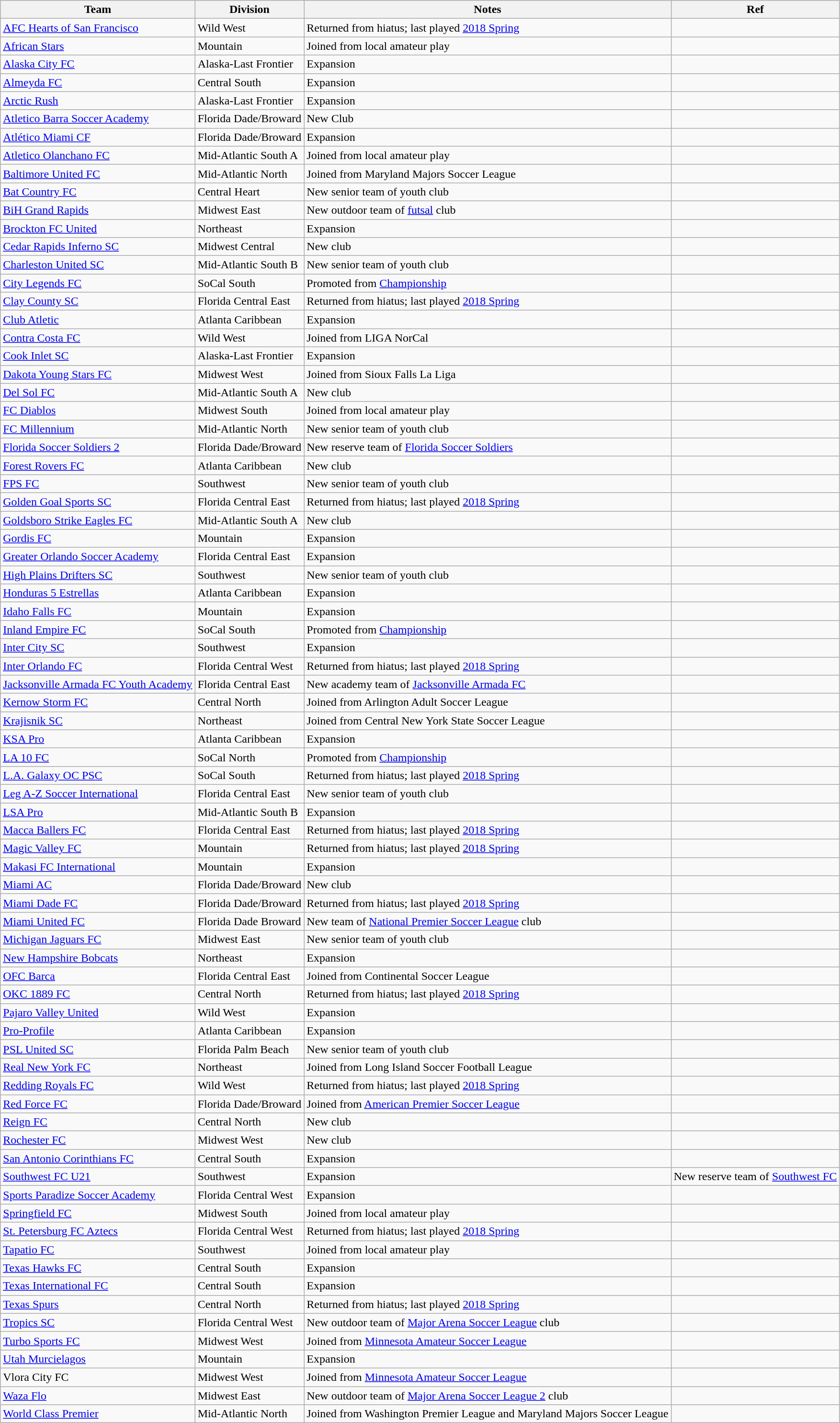<table class="wikitable sortable">
<tr>
<th>Team</th>
<th>Division</th>
<th>Notes</th>
<th>Ref</th>
</tr>
<tr>
<td><a href='#'>AFC Hearts of San Francisco</a></td>
<td>Wild West</td>
<td>Returned from hiatus; last played <a href='#'>2018 Spring</a></td>
<td></td>
</tr>
<tr>
<td><a href='#'>African Stars</a></td>
<td>Mountain</td>
<td>Joined from local amateur play</td>
<td></td>
</tr>
<tr>
<td><a href='#'>Alaska City FC</a></td>
<td>Alaska-Last Frontier</td>
<td>Expansion</td>
<td></td>
</tr>
<tr>
<td><a href='#'>Almeyda FC</a></td>
<td>Central South</td>
<td>Expansion</td>
<td></td>
</tr>
<tr>
<td><a href='#'>Arctic Rush</a></td>
<td>Alaska-Last Frontier</td>
<td>Expansion</td>
<td></td>
</tr>
<tr>
<td><a href='#'>Atletico Barra Soccer Academy</a></td>
<td>Florida Dade/Broward</td>
<td>New Club</td>
<td></td>
</tr>
<tr>
<td><a href='#'>Atlético Miami CF</a></td>
<td>Florida Dade/Broward</td>
<td>Expansion</td>
<td></td>
</tr>
<tr>
<td><a href='#'>Atletico Olanchano FC</a></td>
<td>Mid-Atlantic South A</td>
<td>Joined from local amateur play</td>
<td></td>
</tr>
<tr>
<td><a href='#'>Baltimore United FC</a></td>
<td>Mid-Atlantic North</td>
<td>Joined from Maryland Majors Soccer League</td>
<td></td>
</tr>
<tr>
<td><a href='#'>Bat Country FC</a></td>
<td>Central Heart</td>
<td>New senior team of youth club</td>
<td></td>
</tr>
<tr>
<td><a href='#'>BiH Grand Rapids</a></td>
<td>Midwest East</td>
<td>New outdoor team of <a href='#'>futsal</a> club</td>
<td></td>
</tr>
<tr>
<td><a href='#'>Brockton FC United</a></td>
<td>Northeast</td>
<td>Expansion</td>
<td></td>
</tr>
<tr>
<td><a href='#'>Cedar Rapids Inferno SC</a></td>
<td>Midwest Central</td>
<td>New club</td>
<td></td>
</tr>
<tr>
<td><a href='#'>Charleston United SC</a></td>
<td>Mid-Atlantic South B</td>
<td>New senior team of youth club</td>
<td></td>
</tr>
<tr>
<td><a href='#'>City Legends FC</a></td>
<td>SoCal South</td>
<td>Promoted from <a href='#'>Championship</a></td>
<td></td>
</tr>
<tr>
<td><a href='#'>Clay County SC</a></td>
<td>Florida Central East</td>
<td>Returned from hiatus; last played <a href='#'>2018 Spring</a></td>
<td></td>
</tr>
<tr>
<td><a href='#'>Club Atletic</a></td>
<td>Atlanta Caribbean</td>
<td>Expansion</td>
<td></td>
</tr>
<tr>
<td><a href='#'>Contra Costa FC</a></td>
<td>Wild West</td>
<td>Joined from LIGA NorCal</td>
<td></td>
</tr>
<tr>
<td><a href='#'>Cook Inlet SC</a></td>
<td>Alaska-Last Frontier</td>
<td>Expansion</td>
<td></td>
</tr>
<tr>
<td><a href='#'>Dakota Young Stars FC</a></td>
<td>Midwest West</td>
<td>Joined from Sioux Falls La Liga</td>
<td></td>
</tr>
<tr>
<td><a href='#'>Del Sol FC</a></td>
<td>Mid-Atlantic South A</td>
<td>New club</td>
<td></td>
</tr>
<tr>
<td><a href='#'>FC Diablos</a></td>
<td>Midwest South</td>
<td>Joined from local amateur play</td>
<td></td>
</tr>
<tr>
<td><a href='#'>FC Millennium</a></td>
<td>Mid-Atlantic North</td>
<td>New senior team of youth club</td>
<td></td>
</tr>
<tr>
<td><a href='#'>Florida Soccer Soldiers 2</a></td>
<td>Florida Dade/Broward</td>
<td>New reserve team of <a href='#'>Florida Soccer Soldiers</a></td>
<td></td>
</tr>
<tr>
<td><a href='#'>Forest Rovers FC</a></td>
<td>Atlanta Caribbean</td>
<td>New club</td>
<td></td>
</tr>
<tr>
<td><a href='#'>FPS FC</a></td>
<td>Southwest</td>
<td>New senior team of youth club</td>
<td></td>
</tr>
<tr>
<td><a href='#'>Golden Goal Sports SC</a></td>
<td>Florida Central East</td>
<td>Returned from hiatus; last played <a href='#'>2018 Spring</a></td>
<td></td>
</tr>
<tr>
<td><a href='#'>Goldsboro Strike Eagles FC</a></td>
<td>Mid-Atlantic South A</td>
<td>New club</td>
<td></td>
</tr>
<tr>
<td><a href='#'>Gordis FC</a></td>
<td>Mountain</td>
<td>Expansion</td>
<td></td>
</tr>
<tr>
<td><a href='#'>Greater Orlando Soccer Academy</a></td>
<td>Florida Central East</td>
<td>Expansion</td>
<td></td>
</tr>
<tr>
<td><a href='#'>High Plains Drifters SC</a></td>
<td>Southwest</td>
<td>New senior team of youth club</td>
<td></td>
</tr>
<tr>
<td><a href='#'>Honduras 5 Estrellas</a></td>
<td>Atlanta Caribbean</td>
<td>Expansion</td>
<td></td>
</tr>
<tr>
<td><a href='#'>Idaho Falls FC</a></td>
<td>Mountain</td>
<td>Expansion</td>
<td></td>
</tr>
<tr>
<td><a href='#'>Inland Empire FC</a></td>
<td>SoCal South</td>
<td>Promoted from <a href='#'>Championship</a></td>
<td></td>
</tr>
<tr>
<td><a href='#'>Inter City SC</a></td>
<td>Southwest</td>
<td>Expansion</td>
<td></td>
</tr>
<tr>
<td><a href='#'>Inter Orlando FC</a></td>
<td>Florida Central West</td>
<td>Returned from hiatus; last played <a href='#'>2018 Spring</a></td>
<td></td>
</tr>
<tr>
<td><a href='#'>Jacksonville Armada FC Youth Academy</a></td>
<td>Florida Central East</td>
<td>New academy team of <a href='#'>Jacksonville Armada FC</a></td>
<td></td>
</tr>
<tr>
<td><a href='#'>Kernow Storm FC</a></td>
<td>Central North</td>
<td>Joined from Arlington Adult Soccer League</td>
<td></td>
</tr>
<tr>
<td><a href='#'>Krajisnik SC</a></td>
<td>Northeast</td>
<td>Joined from Central New York State Soccer League</td>
<td></td>
</tr>
<tr>
<td><a href='#'>KSA Pro</a></td>
<td>Atlanta Caribbean</td>
<td>Expansion</td>
<td></td>
</tr>
<tr>
<td><a href='#'>LA 10 FC</a></td>
<td>SoCal North</td>
<td>Promoted from <a href='#'>Championship</a></td>
<td></td>
</tr>
<tr>
<td><a href='#'>L.A. Galaxy OC PSC</a></td>
<td>SoCal South</td>
<td>Returned from hiatus; last played <a href='#'>2018 Spring</a></td>
<td></td>
</tr>
<tr>
<td><a href='#'>Leg A-Z Soccer International</a></td>
<td>Florida Central East</td>
<td>New senior team of youth club</td>
<td></td>
</tr>
<tr>
<td><a href='#'>LSA Pro</a></td>
<td>Mid-Atlantic South B</td>
<td>Expansion</td>
<td></td>
</tr>
<tr>
<td><a href='#'>Macca Ballers FC</a></td>
<td>Florida Central East</td>
<td>Returned from hiatus; last played <a href='#'>2018 Spring</a></td>
<td></td>
</tr>
<tr>
<td><a href='#'>Magic Valley FC</a></td>
<td>Mountain</td>
<td>Returned from hiatus; last played <a href='#'>2018 Spring</a></td>
<td></td>
</tr>
<tr>
<td><a href='#'>Makasi FC International</a></td>
<td>Mountain</td>
<td>Expansion</td>
<td></td>
</tr>
<tr>
<td><a href='#'>Miami AC</a></td>
<td>Florida Dade/Broward</td>
<td>New club</td>
<td></td>
</tr>
<tr>
<td><a href='#'>Miami Dade FC</a></td>
<td>Florida Dade/Broward</td>
<td>Returned from hiatus; last played <a href='#'>2018 Spring</a></td>
<td></td>
</tr>
<tr>
<td><a href='#'>Miami United FC</a></td>
<td>Florida Dade Broward</td>
<td>New team of <a href='#'>National Premier Soccer League</a> club</td>
<td></td>
</tr>
<tr>
<td><a href='#'>Michigan Jaguars FC</a></td>
<td>Midwest East</td>
<td>New senior team of youth club</td>
<td></td>
</tr>
<tr>
<td><a href='#'>New Hampshire Bobcats</a></td>
<td>Northeast</td>
<td>Expansion</td>
<td></td>
</tr>
<tr>
<td><a href='#'>OFC Barca</a></td>
<td>Florida Central East</td>
<td>Joined from Continental Soccer League</td>
<td></td>
</tr>
<tr>
<td><a href='#'>OKC 1889 FC</a></td>
<td>Central North</td>
<td>Returned from hiatus; last played <a href='#'>2018 Spring</a></td>
<td></td>
</tr>
<tr>
<td><a href='#'>Pajaro Valley United</a></td>
<td>Wild West</td>
<td>Expansion</td>
<td></td>
</tr>
<tr>
<td><a href='#'>Pro-Profile</a></td>
<td>Atlanta Caribbean</td>
<td>Expansion</td>
<td></td>
</tr>
<tr>
<td><a href='#'>PSL United SC</a></td>
<td>Florida Palm Beach</td>
<td>New senior team of youth club</td>
<td></td>
</tr>
<tr>
<td><a href='#'>Real New York FC</a></td>
<td>Northeast</td>
<td>Joined from Long Island Soccer Football League</td>
<td></td>
</tr>
<tr>
<td><a href='#'>Redding Royals FC</a></td>
<td>Wild West</td>
<td>Returned from hiatus; last played <a href='#'>2018 Spring</a></td>
<td></td>
</tr>
<tr>
<td><a href='#'>Red Force FC</a></td>
<td>Florida Dade/Broward</td>
<td>Joined from <a href='#'>American Premier Soccer League</a></td>
<td></td>
</tr>
<tr>
<td><a href='#'>Reign FC</a></td>
<td>Central North</td>
<td>New club</td>
<td></td>
</tr>
<tr>
<td><a href='#'>Rochester FC</a></td>
<td>Midwest West</td>
<td>New club</td>
<td></td>
</tr>
<tr>
<td><a href='#'>San Antonio Corinthians FC</a></td>
<td>Central South</td>
<td>Expansion</td>
<td></td>
</tr>
<tr>
<td><a href='#'>Southwest FC U21</a></td>
<td>Southwest</td>
<td>Expansion</td>
<td>New reserve team of <a href='#'>Southwest FC</a></td>
</tr>
<tr>
<td><a href='#'>Sports Paradize Soccer Academy</a></td>
<td>Florida Central West</td>
<td>Expansion</td>
<td></td>
</tr>
<tr>
<td><a href='#'>Springfield FC</a></td>
<td>Midwest South</td>
<td>Joined from local amateur play</td>
<td></td>
</tr>
<tr>
<td><a href='#'>St. Petersburg FC Aztecs</a></td>
<td>Florida Central West</td>
<td>Returned from hiatus; last played <a href='#'>2018 Spring</a></td>
<td></td>
</tr>
<tr>
<td><a href='#'>Tapatio FC</a></td>
<td>Southwest</td>
<td>Joined from local amateur play</td>
<td></td>
</tr>
<tr>
<td><a href='#'>Texas Hawks FC</a></td>
<td>Central South</td>
<td>Expansion</td>
<td></td>
</tr>
<tr>
<td><a href='#'>Texas International FC</a></td>
<td>Central South</td>
<td>Expansion</td>
<td></td>
</tr>
<tr>
<td><a href='#'>Texas Spurs</a></td>
<td>Central North</td>
<td>Returned from hiatus; last played <a href='#'>2018 Spring</a></td>
<td></td>
</tr>
<tr>
<td><a href='#'>Tropics SC</a></td>
<td>Florida Central West</td>
<td>New outdoor team of <a href='#'>Major Arena Soccer League</a> club</td>
<td></td>
</tr>
<tr>
<td><a href='#'>Turbo Sports FC</a></td>
<td>Midwest West</td>
<td>Joined from <a href='#'>Minnesota Amateur Soccer League</a></td>
<td></td>
</tr>
<tr>
<td><a href='#'>Utah Murcielagos</a></td>
<td>Mountain</td>
<td>Expansion</td>
<td></td>
</tr>
<tr>
<td>Vlora City FC</td>
<td>Midwest West</td>
<td>Joined from <a href='#'>Minnesota Amateur Soccer League</a></td>
<td></td>
</tr>
<tr>
<td><a href='#'>Waza Flo</a></td>
<td>Midwest East</td>
<td>New outdoor team of <a href='#'>Major Arena Soccer League 2</a> club</td>
<td></td>
</tr>
<tr>
<td><a href='#'>World Class Premier</a></td>
<td>Mid-Atlantic North</td>
<td>Joined from Washington Premier League and Maryland Majors Soccer League</td>
<td></td>
</tr>
</table>
